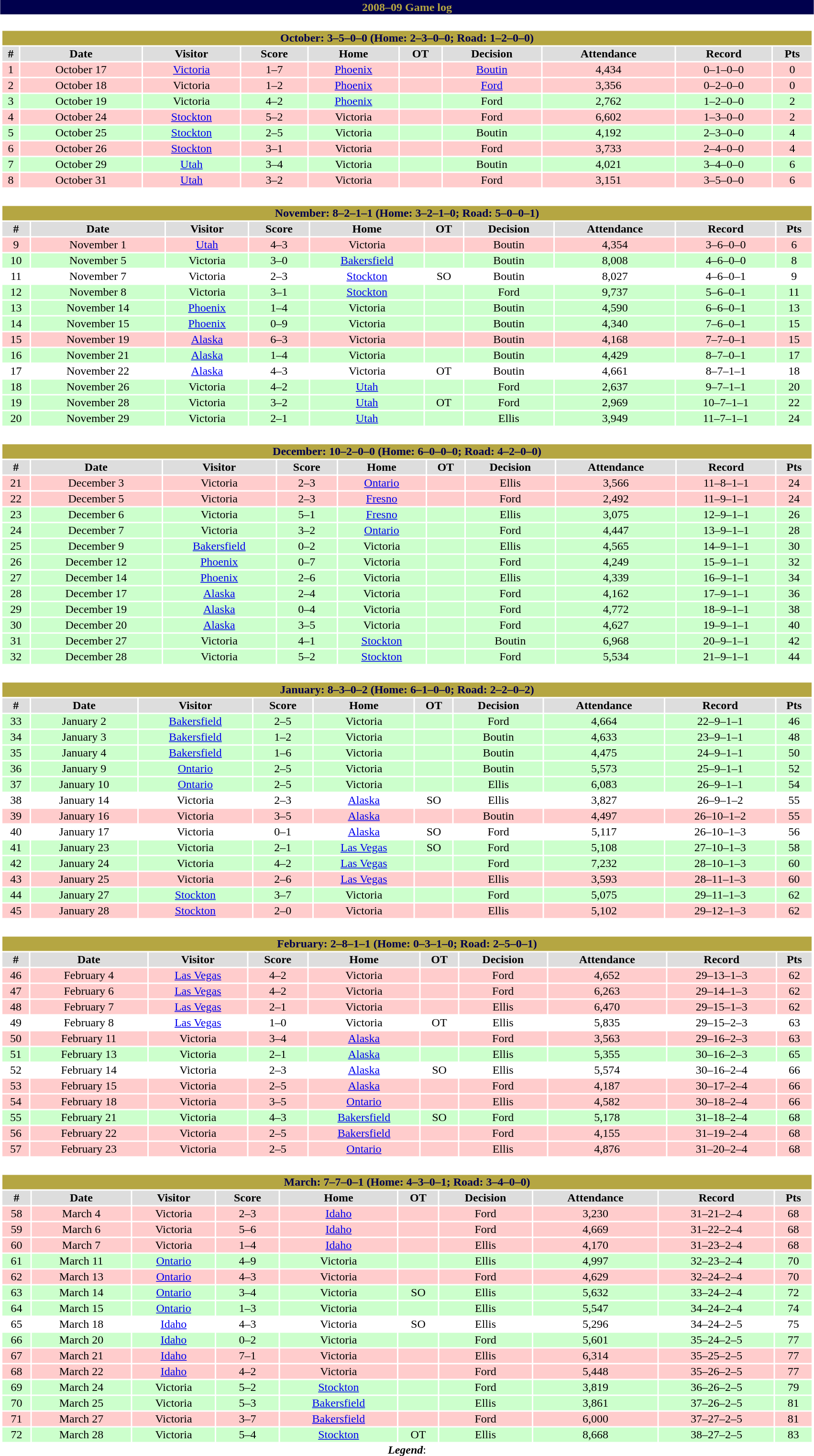<table class="toccolours" width=90% style="clear:both; margin:1.5em auto; text-align:center;">
<tr>
<th colspan=11 style="background:#00004D; color:#B5A642;">2008–09 Game log</th>
</tr>
<tr>
<td colspan=11><br><table class="toccolours collapsible collapsed" width=100%>
<tr>
<th colspan=11 style="background:#B5A642; color:#00004D;">October: 3–5–0–0 (Home: 2–3–0–0; Road: 1–2–0–0)</th>
</tr>
<tr align="center" bgcolor="#dddddd">
<th>#</th>
<th>Date</th>
<th>Visitor</th>
<th>Score</th>
<th>Home</th>
<th>OT</th>
<th>Decision</th>
<th>Attendance</th>
<th>Record</th>
<th>Pts</th>
</tr>
<tr align="center" bgcolor="ffcccc">
<td>1</td>
<td>October 17</td>
<td><a href='#'>Victoria</a></td>
<td>1–7</td>
<td><a href='#'>Phoenix</a></td>
<td></td>
<td><a href='#'>Boutin</a></td>
<td>4,434</td>
<td>0–1–0–0</td>
<td>0</td>
</tr>
<tr align="center" bgcolor="ffcccc">
<td>2</td>
<td>October 18</td>
<td>Victoria</td>
<td>1–2</td>
<td><a href='#'>Phoenix</a></td>
<td></td>
<td><a href='#'>Ford</a></td>
<td>3,356</td>
<td>0–2–0–0</td>
<td>0</td>
</tr>
<tr align="center" bgcolor="ccffcc">
<td>3</td>
<td>October 19</td>
<td>Victoria</td>
<td>4–2</td>
<td><a href='#'>Phoenix</a></td>
<td></td>
<td>Ford</td>
<td>2,762</td>
<td>1–2–0–0</td>
<td>2</td>
</tr>
<tr align="center" bgcolor="ffcccc">
<td>4</td>
<td>October 24</td>
<td><a href='#'>Stockton</a></td>
<td>5–2</td>
<td>Victoria</td>
<td></td>
<td>Ford</td>
<td>6,602</td>
<td>1–3–0–0</td>
<td>2</td>
</tr>
<tr align="center" bgcolor="ccffcc">
<td>5</td>
<td>October 25</td>
<td><a href='#'>Stockton</a></td>
<td>2–5</td>
<td>Victoria</td>
<td></td>
<td>Boutin</td>
<td>4,192</td>
<td>2–3–0–0</td>
<td>4</td>
</tr>
<tr align="center" bgcolor="ffcccc">
<td>6</td>
<td>October 26</td>
<td><a href='#'>Stockton</a></td>
<td>3–1</td>
<td>Victoria</td>
<td></td>
<td>Ford</td>
<td>3,733</td>
<td>2–4–0–0</td>
<td>4</td>
</tr>
<tr align="center" bgcolor="ccffcc">
<td>7</td>
<td>October 29</td>
<td><a href='#'>Utah</a></td>
<td>3–4</td>
<td>Victoria</td>
<td></td>
<td>Boutin</td>
<td>4,021</td>
<td>3–4–0–0</td>
<td>6</td>
</tr>
<tr align="center" bgcolor="ffcccc">
<td>8</td>
<td>October 31</td>
<td><a href='#'>Utah</a></td>
<td>3–2</td>
<td>Victoria</td>
<td></td>
<td>Ford</td>
<td>3,151</td>
<td>3–5–0–0</td>
<td>6</td>
</tr>
</table>
</td>
</tr>
<tr>
<td colspan=11><br><table class="toccolours collapsible collapsed" width=100%>
<tr>
<th colspan=10 style="background:#B5A642; color:#00004D;">November: 8–2–1–1 (Home: 3–2–1–0; Road: 5–0–0–1)</th>
</tr>
<tr align="center" bgcolor="#dddddd">
<th>#</th>
<th>Date</th>
<th>Visitor</th>
<th>Score</th>
<th>Home</th>
<th>OT</th>
<th>Decision</th>
<th>Attendance</th>
<th>Record</th>
<th>Pts</th>
</tr>
<tr align="center" bgcolor="ffcccc">
<td>9</td>
<td>November 1</td>
<td><a href='#'>Utah</a></td>
<td>4–3</td>
<td>Victoria</td>
<td></td>
<td>Boutin</td>
<td>4,354</td>
<td>3–6–0–0</td>
<td>6</td>
</tr>
<tr align="center" bgcolor="ccffcc">
<td>10</td>
<td>November 5</td>
<td>Victoria</td>
<td>3–0</td>
<td><a href='#'>Bakersfield</a></td>
<td></td>
<td>Boutin</td>
<td>8,008</td>
<td>4–6–0–0</td>
<td>8</td>
</tr>
<tr align="center">
<td>11</td>
<td>November 7</td>
<td>Victoria</td>
<td>2–3</td>
<td><a href='#'>Stockton</a></td>
<td>SO</td>
<td>Boutin</td>
<td>8,027</td>
<td>4–6–0–1</td>
<td>9</td>
</tr>
<tr align="center" bgcolor="ccffcc">
<td>12</td>
<td>November 8</td>
<td>Victoria</td>
<td>3–1</td>
<td><a href='#'>Stockton</a></td>
<td></td>
<td>Ford</td>
<td>9,737</td>
<td>5–6–0–1</td>
<td>11</td>
</tr>
<tr align="center" bgcolor="ccffcc">
<td>13</td>
<td>November 14</td>
<td><a href='#'>Phoenix</a></td>
<td>1–4</td>
<td>Victoria</td>
<td></td>
<td>Boutin</td>
<td>4,590</td>
<td>6–6–0–1</td>
<td>13</td>
</tr>
<tr align="center" bgcolor="ccffcc">
<td>14</td>
<td>November 15</td>
<td><a href='#'>Phoenix</a></td>
<td>0–9</td>
<td>Victoria</td>
<td></td>
<td>Boutin</td>
<td>4,340</td>
<td>7–6–0–1</td>
<td>15</td>
</tr>
<tr align="center" bgcolor="ffcccc">
<td>15</td>
<td>November 19</td>
<td><a href='#'>Alaska</a></td>
<td>6–3</td>
<td>Victoria</td>
<td></td>
<td>Boutin</td>
<td>4,168</td>
<td>7–7–0–1</td>
<td>15</td>
</tr>
<tr align="center" bgcolor="ccffcc">
<td>16</td>
<td>November 21</td>
<td><a href='#'>Alaska</a></td>
<td>1–4</td>
<td>Victoria</td>
<td></td>
<td>Boutin</td>
<td>4,429</td>
<td>8–7–0–1</td>
<td>17</td>
</tr>
<tr align="center">
<td>17</td>
<td>November 22</td>
<td><a href='#'>Alaska</a></td>
<td>4–3</td>
<td>Victoria</td>
<td>OT</td>
<td>Boutin</td>
<td>4,661</td>
<td>8–7–1–1</td>
<td>18</td>
</tr>
<tr align="center" bgcolor="ccffcc">
<td>18</td>
<td>November 26</td>
<td>Victoria</td>
<td>4–2</td>
<td><a href='#'>Utah</a></td>
<td></td>
<td>Ford</td>
<td>2,637</td>
<td>9–7–1–1</td>
<td>20</td>
</tr>
<tr align="center" bgcolor="ccffcc">
<td>19</td>
<td>November 28</td>
<td>Victoria</td>
<td>3–2</td>
<td><a href='#'>Utah</a></td>
<td>OT</td>
<td>Ford</td>
<td>2,969</td>
<td>10–7–1–1</td>
<td>22</td>
</tr>
<tr align="center" bgcolor="ccffcc">
<td>20</td>
<td>November 29</td>
<td>Victoria</td>
<td>2–1</td>
<td><a href='#'>Utah</a></td>
<td></td>
<td>Ellis</td>
<td>3,949</td>
<td>11–7–1–1</td>
<td>24</td>
</tr>
</table>
</td>
</tr>
<tr>
<td colspan=11><br><table class="toccolours collapsible collapsed" width=100%>
<tr>
<th colspan=10 style="background:#B5A642; color:#00004D;">December: 10–2–0–0 (Home: 6–0–0–0; Road: 4–2–0–0)</th>
</tr>
<tr align="center" bgcolor="#dddddd">
<th>#</th>
<th>Date</th>
<th>Visitor</th>
<th>Score</th>
<th>Home</th>
<th>OT</th>
<th>Decision</th>
<th>Attendance</th>
<th>Record</th>
<th>Pts</th>
</tr>
<tr align="center" bgcolor="ffcccc">
<td>21</td>
<td>December 3</td>
<td>Victoria</td>
<td>2–3</td>
<td><a href='#'>Ontario</a></td>
<td></td>
<td>Ellis</td>
<td>3,566</td>
<td>11–8–1–1</td>
<td>24</td>
</tr>
<tr align="center" bgcolor="ffcccc">
<td>22</td>
<td>December 5</td>
<td>Victoria</td>
<td>2–3</td>
<td><a href='#'>Fresno</a></td>
<td></td>
<td>Ford</td>
<td>2,492</td>
<td>11–9–1–1</td>
<td>24</td>
</tr>
<tr align="center" bgcolor="ccffcc">
<td>23</td>
<td>December 6</td>
<td>Victoria</td>
<td>5–1</td>
<td><a href='#'>Fresno</a></td>
<td></td>
<td>Ellis</td>
<td>3,075</td>
<td>12–9–1–1</td>
<td>26</td>
</tr>
<tr align="center" bgcolor="ccffcc">
<td>24</td>
<td>December 7</td>
<td>Victoria</td>
<td>3–2</td>
<td><a href='#'>Ontario</a></td>
<td></td>
<td>Ford</td>
<td>4,447</td>
<td>13–9–1–1</td>
<td>28</td>
</tr>
<tr align="center" bgcolor="ccffcc">
<td>25</td>
<td>December 9</td>
<td><a href='#'>Bakersfield</a></td>
<td>0–2</td>
<td>Victoria</td>
<td></td>
<td>Ellis</td>
<td>4,565</td>
<td>14–9–1–1</td>
<td>30</td>
</tr>
<tr align="center" bgcolor="ccffcc">
<td>26</td>
<td>December 12</td>
<td><a href='#'>Phoenix</a></td>
<td>0–7</td>
<td>Victoria</td>
<td></td>
<td>Ford</td>
<td>4,249</td>
<td>15–9–1–1</td>
<td>32</td>
</tr>
<tr align="center" bgcolor="ccffcc">
<td>27</td>
<td>December 14</td>
<td><a href='#'>Phoenix</a></td>
<td>2–6</td>
<td>Victoria</td>
<td></td>
<td>Ellis</td>
<td>4,339</td>
<td>16–9–1–1</td>
<td>34</td>
</tr>
<tr align="center" bgcolor="ccffcc">
<td>28</td>
<td>December 17</td>
<td><a href='#'>Alaska</a></td>
<td>2–4</td>
<td>Victoria</td>
<td></td>
<td>Ford</td>
<td>4,162</td>
<td>17–9–1–1</td>
<td>36</td>
</tr>
<tr align="center" bgcolor="ccffcc">
<td>29</td>
<td>December 19</td>
<td><a href='#'>Alaska</a></td>
<td>0–4</td>
<td>Victoria</td>
<td></td>
<td>Ford</td>
<td>4,772</td>
<td>18–9–1–1</td>
<td>38</td>
</tr>
<tr align="center" bgcolor="ccffcc">
<td>30</td>
<td>December 20</td>
<td><a href='#'>Alaska</a></td>
<td>3–5</td>
<td>Victoria</td>
<td></td>
<td>Ford</td>
<td>4,627</td>
<td>19–9–1–1</td>
<td>40</td>
</tr>
<tr align="center" bgcolor="ccffcc">
<td>31</td>
<td>December 27</td>
<td>Victoria</td>
<td>4–1</td>
<td><a href='#'>Stockton</a></td>
<td></td>
<td>Boutin</td>
<td>6,968</td>
<td>20–9–1–1</td>
<td>42</td>
</tr>
<tr align="center" bgcolor="ccffcc">
<td>32</td>
<td>December 28</td>
<td>Victoria</td>
<td>5–2</td>
<td><a href='#'>Stockton</a></td>
<td></td>
<td>Ford</td>
<td>5,534</td>
<td>21–9–1–1</td>
<td>44</td>
</tr>
</table>
</td>
</tr>
<tr>
<td colspan=11><br><table class="toccolours collapsible collapsed" width=100%>
<tr>
<th colspan=10 style="background:#B5A642; color:#00004D;">January: 8–3–0–2 (Home: 6–1–0–0; Road: 2–2–0–2)</th>
</tr>
<tr align="center" bgcolor="#dddddd">
<th>#</th>
<th>Date</th>
<th>Visitor</th>
<th>Score</th>
<th>Home</th>
<th>OT</th>
<th>Decision</th>
<th>Attendance</th>
<th>Record</th>
<th>Pts</th>
</tr>
<tr align="center" bgcolor="ccffcc">
<td>33</td>
<td>January 2</td>
<td><a href='#'>Bakersfield</a></td>
<td>2–5</td>
<td>Victoria</td>
<td></td>
<td>Ford</td>
<td>4,664</td>
<td>22–9–1–1</td>
<td>46</td>
</tr>
<tr align="center" bgcolor="ccffcc">
<td>34</td>
<td>January 3</td>
<td><a href='#'>Bakersfield</a></td>
<td>1–2</td>
<td>Victoria</td>
<td></td>
<td>Boutin</td>
<td>4,633</td>
<td>23–9–1–1</td>
<td>48</td>
</tr>
<tr align="center" bgcolor="ccffcc">
<td>35</td>
<td>January 4</td>
<td><a href='#'>Bakersfield</a></td>
<td>1–6</td>
<td>Victoria</td>
<td></td>
<td>Boutin</td>
<td>4,475</td>
<td>24–9–1–1</td>
<td>50</td>
</tr>
<tr align="center" bgcolor="ccffcc">
<td>36</td>
<td>January 9</td>
<td><a href='#'>Ontario</a></td>
<td>2–5</td>
<td>Victoria</td>
<td></td>
<td>Boutin</td>
<td>5,573</td>
<td>25–9–1–1</td>
<td>52</td>
</tr>
<tr align="center" bgcolor="ccffcc">
<td>37</td>
<td>January 10</td>
<td><a href='#'>Ontario</a></td>
<td>2–5</td>
<td>Victoria</td>
<td></td>
<td>Ellis</td>
<td>6,083</td>
<td>26–9–1–1</td>
<td>54</td>
</tr>
<tr align="center">
<td>38</td>
<td>January 14</td>
<td>Victoria</td>
<td>2–3</td>
<td><a href='#'>Alaska</a></td>
<td>SO</td>
<td>Ellis</td>
<td>3,827</td>
<td>26–9–1–2</td>
<td>55</td>
</tr>
<tr align="center" bgcolor="ffcccc">
<td>39</td>
<td>January 16</td>
<td>Victoria</td>
<td>3–5</td>
<td><a href='#'>Alaska</a></td>
<td></td>
<td>Boutin</td>
<td>4,497</td>
<td>26–10–1–2</td>
<td>55</td>
</tr>
<tr align="center">
<td>40</td>
<td>January 17</td>
<td>Victoria</td>
<td>0–1</td>
<td><a href='#'>Alaska</a></td>
<td>SO</td>
<td>Ford</td>
<td>5,117</td>
<td>26–10–1–3</td>
<td>56</td>
</tr>
<tr align="center" bgcolor="ccffcc">
<td>41</td>
<td>January 23</td>
<td>Victoria</td>
<td>2–1</td>
<td><a href='#'>Las Vegas</a></td>
<td>SO</td>
<td>Ford</td>
<td>5,108</td>
<td>27–10–1–3</td>
<td>58</td>
</tr>
<tr align="center" bgcolor="ccffcc">
<td>42</td>
<td>January 24</td>
<td>Victoria</td>
<td>4–2</td>
<td><a href='#'>Las Vegas</a></td>
<td></td>
<td>Ford</td>
<td>7,232</td>
<td>28–10–1–3</td>
<td>60</td>
</tr>
<tr align="center" bgcolor="ffcccc">
<td>43</td>
<td>January 25</td>
<td>Victoria</td>
<td>2–6</td>
<td><a href='#'>Las Vegas</a></td>
<td></td>
<td>Ellis</td>
<td>3,593</td>
<td>28–11–1–3</td>
<td>60</td>
</tr>
<tr align="center" bgcolor="ccffcc">
<td>44</td>
<td>January 27</td>
<td><a href='#'>Stockton</a></td>
<td>3–7</td>
<td>Victoria</td>
<td></td>
<td>Ford</td>
<td>5,075</td>
<td>29–11–1–3</td>
<td>62</td>
</tr>
<tr align="center" bgcolor="ffcccc">
<td>45</td>
<td>January 28</td>
<td><a href='#'>Stockton</a></td>
<td>2–0</td>
<td>Victoria</td>
<td></td>
<td>Ellis</td>
<td>5,102</td>
<td>29–12–1–3</td>
<td>62</td>
</tr>
</table>
</td>
</tr>
<tr>
<td colspan=11><br><table class="toccolours collapsible collapsed" width=100%>
<tr>
<th colspan=10 style="background:#B5A642; color:#00004D;">February: 2–8–1–1 (Home: 0–3–1–0; Road: 2–5–0–1)</th>
</tr>
<tr align="center" bgcolor="#dddddd">
<th>#</th>
<th>Date</th>
<th>Visitor</th>
<th>Score</th>
<th>Home</th>
<th>OT</th>
<th>Decision</th>
<th>Attendance</th>
<th>Record</th>
<th>Pts</th>
</tr>
<tr align="center" bgcolor="ffcccc">
<td>46</td>
<td>February 4</td>
<td><a href='#'>Las Vegas</a></td>
<td>4–2</td>
<td>Victoria</td>
<td></td>
<td>Ford</td>
<td>4,652</td>
<td>29–13–1–3</td>
<td>62</td>
</tr>
<tr align="center" bgcolor="ffcccc">
<td>47</td>
<td>February 6</td>
<td><a href='#'>Las Vegas</a></td>
<td>4–2</td>
<td>Victoria</td>
<td></td>
<td>Ford</td>
<td>6,263</td>
<td>29–14–1–3</td>
<td>62</td>
</tr>
<tr align="center" bgcolor="ffcccc">
<td>48</td>
<td>February 7</td>
<td><a href='#'>Las Vegas</a></td>
<td>2–1</td>
<td>Victoria</td>
<td></td>
<td>Ellis</td>
<td>6,470</td>
<td>29–15–1–3</td>
<td>62</td>
</tr>
<tr align="center">
<td>49</td>
<td>February 8</td>
<td><a href='#'>Las Vegas</a></td>
<td>1–0</td>
<td>Victoria</td>
<td>OT</td>
<td>Ellis</td>
<td>5,835</td>
<td>29–15–2–3</td>
<td>63</td>
</tr>
<tr align="center" bgcolor="ffcccc">
<td>50</td>
<td>February 11</td>
<td>Victoria</td>
<td>3–4</td>
<td><a href='#'>Alaska</a></td>
<td></td>
<td>Ford</td>
<td>3,563</td>
<td>29–16–2–3</td>
<td>63</td>
</tr>
<tr align="center" bgcolor="ccffcc">
<td>51</td>
<td>February 13</td>
<td>Victoria</td>
<td>2–1</td>
<td><a href='#'>Alaska</a></td>
<td></td>
<td>Ellis</td>
<td>5,355</td>
<td>30–16–2–3</td>
<td>65</td>
</tr>
<tr align="center">
<td>52</td>
<td>February 14</td>
<td>Victoria</td>
<td>2–3</td>
<td><a href='#'>Alaska</a></td>
<td>SO</td>
<td>Ellis</td>
<td>5,574</td>
<td>30–16–2–4</td>
<td>66</td>
</tr>
<tr align="center" bgcolor="ffcccc">
<td>53</td>
<td>February 15</td>
<td>Victoria</td>
<td>2–5</td>
<td><a href='#'>Alaska</a></td>
<td></td>
<td>Ford</td>
<td>4,187</td>
<td>30–17–2–4</td>
<td>66</td>
</tr>
<tr align="center" bgcolor="ffcccc">
<td>54</td>
<td>February 18</td>
<td>Victoria</td>
<td>3–5</td>
<td><a href='#'>Ontario</a></td>
<td></td>
<td>Ellis</td>
<td>4,582</td>
<td>30–18–2–4</td>
<td>66</td>
</tr>
<tr align="center" bgcolor="ccffcc">
<td>55</td>
<td>February 21</td>
<td>Victoria</td>
<td>4–3</td>
<td><a href='#'>Bakersfield</a></td>
<td>SO</td>
<td>Ford</td>
<td>5,178</td>
<td>31–18–2–4</td>
<td>68</td>
</tr>
<tr align="center" bgcolor="ffcccc">
<td>56</td>
<td>February 22</td>
<td>Victoria</td>
<td>2–5</td>
<td><a href='#'>Bakersfield</a></td>
<td></td>
<td>Ford</td>
<td>4,155</td>
<td>31–19–2–4</td>
<td>68</td>
</tr>
<tr align="center" bgcolor="ffcccc">
<td>57</td>
<td>February 23</td>
<td>Victoria</td>
<td>2–5</td>
<td><a href='#'>Ontario</a></td>
<td></td>
<td>Ellis</td>
<td>4,876</td>
<td>31–20–2–4</td>
<td>68</td>
</tr>
</table>
</td>
</tr>
<tr>
<td colspan=11><br><table class="toccolours collapsible collapsed" width=100%>
<tr>
<th colspan=10 style="background:#B5A642; color:#00004D;">March: 7–7–0–1 (Home: 4–3–0–1; Road: 3–4–0–0)</th>
</tr>
<tr align="center" bgcolor="#dddddd">
<th>#</th>
<th>Date</th>
<th>Visitor</th>
<th>Score</th>
<th>Home</th>
<th>OT</th>
<th>Decision</th>
<th>Attendance</th>
<th>Record</th>
<th>Pts</th>
</tr>
<tr align="center" bgcolor="ffcccc">
<td>58</td>
<td>March 4</td>
<td>Victoria</td>
<td>2–3</td>
<td><a href='#'>Idaho</a></td>
<td></td>
<td>Ford</td>
<td>3,230</td>
<td>31–21–2–4</td>
<td>68</td>
</tr>
<tr align="center" bgcolor="ffcccc">
<td>59</td>
<td>March 6</td>
<td>Victoria</td>
<td>5–6</td>
<td><a href='#'>Idaho</a></td>
<td></td>
<td>Ford</td>
<td>4,669</td>
<td>31–22–2–4</td>
<td>68</td>
</tr>
<tr align="center" bgcolor="ffcccc">
<td>60</td>
<td>March 7</td>
<td>Victoria</td>
<td>1–4</td>
<td><a href='#'>Idaho</a></td>
<td></td>
<td>Ellis</td>
<td>4,170</td>
<td>31–23–2–4</td>
<td>68</td>
</tr>
<tr align="center" bgcolor="ccffcc">
<td>61</td>
<td>March 11</td>
<td><a href='#'>Ontario</a></td>
<td>4–9</td>
<td>Victoria</td>
<td></td>
<td>Ellis</td>
<td>4,997</td>
<td>32–23–2–4</td>
<td>70</td>
</tr>
<tr align="center" bgcolor="ffcccc">
<td>62</td>
<td>March 13</td>
<td><a href='#'>Ontario</a></td>
<td>4–3</td>
<td>Victoria</td>
<td></td>
<td>Ford</td>
<td>4,629</td>
<td>32–24–2–4</td>
<td>70</td>
</tr>
<tr align="center" bgcolor="ccffcc">
<td>63</td>
<td>March 14</td>
<td><a href='#'>Ontario</a></td>
<td>3–4</td>
<td>Victoria</td>
<td>SO</td>
<td>Ellis</td>
<td>5,632</td>
<td>33–24–2–4</td>
<td>72</td>
</tr>
<tr align="center" bgcolor="ccffcc">
<td>64</td>
<td>March 15</td>
<td><a href='#'>Ontario</a></td>
<td>1–3</td>
<td>Victoria</td>
<td></td>
<td>Ellis</td>
<td>5,547</td>
<td>34–24–2–4</td>
<td>74</td>
</tr>
<tr align="center">
<td>65</td>
<td>March 18</td>
<td><a href='#'>Idaho</a></td>
<td>4–3</td>
<td>Victoria</td>
<td>SO</td>
<td>Ellis</td>
<td>5,296</td>
<td>34–24–2–5</td>
<td>75</td>
</tr>
<tr align="center" bgcolor="ccffcc">
<td>66</td>
<td>March 20</td>
<td><a href='#'>Idaho</a></td>
<td>0–2</td>
<td>Victoria</td>
<td></td>
<td>Ford</td>
<td>5,601</td>
<td>35–24–2–5</td>
<td>77</td>
</tr>
<tr align="center" bgcolor="ffcccc">
<td>67</td>
<td>March 21</td>
<td><a href='#'>Idaho</a></td>
<td>7–1</td>
<td>Victoria</td>
<td></td>
<td>Ellis</td>
<td>6,314</td>
<td>35–25–2–5</td>
<td>77</td>
</tr>
<tr align="center" bgcolor="ffcccc">
<td>68</td>
<td>March 22</td>
<td><a href='#'>Idaho</a></td>
<td>4–2</td>
<td>Victoria</td>
<td></td>
<td>Ford</td>
<td>5,448</td>
<td>35–26–2–5</td>
<td>77</td>
</tr>
<tr align="center" bgcolor="ccffcc">
<td>69</td>
<td>March 24</td>
<td>Victoria</td>
<td>5–2</td>
<td><a href='#'>Stockton</a></td>
<td></td>
<td>Ford</td>
<td>3,819</td>
<td>36–26–2–5</td>
<td>79</td>
</tr>
<tr align="center" bgcolor="ccffcc">
<td>70</td>
<td>March 25</td>
<td>Victoria</td>
<td>5–3</td>
<td><a href='#'>Bakersfield</a></td>
<td></td>
<td>Ellis</td>
<td>3,861</td>
<td>37–26–2–5</td>
<td>81</td>
</tr>
<tr align="center" bgcolor="ffcccc">
<td>71</td>
<td>March 27</td>
<td>Victoria</td>
<td>3–7</td>
<td><a href='#'>Bakersfield</a></td>
<td></td>
<td>Ford</td>
<td>6,000</td>
<td>37–27–2–5</td>
<td>81</td>
</tr>
<tr align="center" bgcolor="ccffcc">
<td>72</td>
<td>March 28</td>
<td>Victoria</td>
<td>5–4</td>
<td><a href='#'>Stockton</a></td>
<td>OT</td>
<td>Ellis</td>
<td>8,668</td>
<td>38–27–2–5</td>
<td>83</td>
</tr>
</table>
<strong><em>Legend</em></strong>:


</td>
</tr>
</table>
